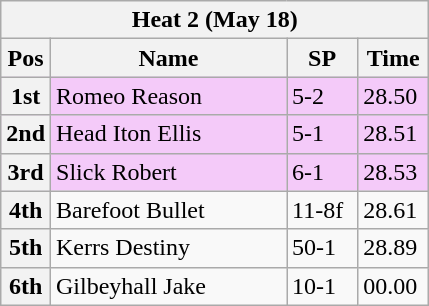<table class="wikitable">
<tr>
<th colspan="6">Heat 2 (May 18)</th>
</tr>
<tr>
<th width=20>Pos</th>
<th width=150>Name</th>
<th width=40>SP</th>
<th width=40>Time</th>
</tr>
<tr style="background: #f4caf9;">
<th>1st</th>
<td>Romeo Reason</td>
<td>5-2</td>
<td>28.50</td>
</tr>
<tr style="background: #f4caf9;">
<th>2nd</th>
<td>Head Iton Ellis</td>
<td>5-1</td>
<td>28.51</td>
</tr>
<tr style="background: #f4caf9;">
<th>3rd</th>
<td>Slick Robert</td>
<td>6-1</td>
<td>28.53</td>
</tr>
<tr>
<th>4th</th>
<td>Barefoot Bullet</td>
<td>11-8f</td>
<td>28.61</td>
</tr>
<tr>
<th>5th</th>
<td>Kerrs Destiny</td>
<td>50-1</td>
<td>28.89</td>
</tr>
<tr>
<th>6th</th>
<td>Gilbeyhall Jake</td>
<td>10-1</td>
<td>00.00</td>
</tr>
</table>
